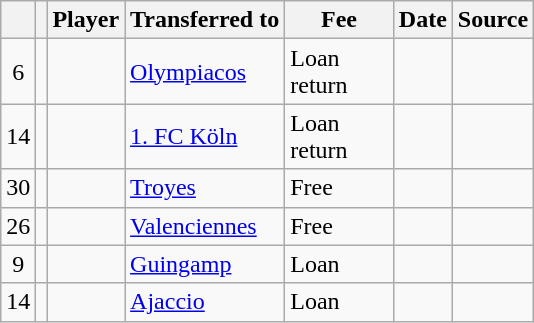<table class="wikitable plainrowheaders sortable">
<tr>
<th></th>
<th></th>
<th scope=col><strong>Player</strong></th>
<th><strong>Transferred to</strong></th>
<th !scope=col; style="width: 65px;"><strong>Fee</strong></th>
<th scope=col><strong>Date</strong></th>
<th scope=col><strong>Source</strong></th>
</tr>
<tr>
<td align=center>6</td>
<td align=center></td>
<td></td>
<td> <a href='#'>Olympiacos</a></td>
<td>Loan return</td>
<td></td>
<td></td>
</tr>
<tr>
<td align=center>14</td>
<td align=center></td>
<td></td>
<td> <a href='#'>1. FC Köln</a></td>
<td>Loan return</td>
<td></td>
<td></td>
</tr>
<tr>
<td align=center>30</td>
<td align=center></td>
<td></td>
<td> <a href='#'>Troyes</a></td>
<td>Free</td>
<td></td>
<td></td>
</tr>
<tr>
<td align=center>26</td>
<td align=center></td>
<td></td>
<td> <a href='#'>Valenciennes</a></td>
<td>Free</td>
<td></td>
<td></td>
</tr>
<tr>
<td align=center>9</td>
<td align=center></td>
<td></td>
<td> <a href='#'>Guingamp</a></td>
<td>Loan</td>
<td></td>
<td></td>
</tr>
<tr>
<td align=center>14</td>
<td align=center></td>
<td></td>
<td> <a href='#'>Ajaccio</a></td>
<td>Loan</td>
<td></td>
<td></td>
</tr>
</table>
